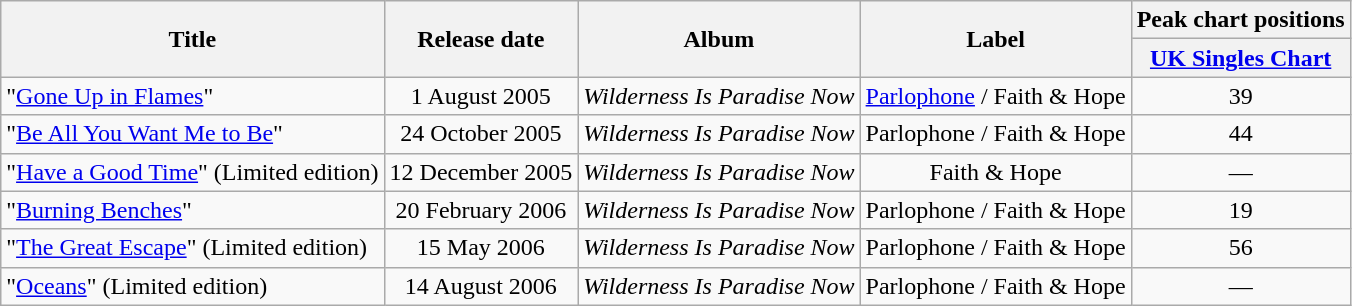<table class="wikitable">
<tr>
<th rowspan="2">Title</th>
<th rowspan="2">Release date</th>
<th rowspan="2">Album</th>
<th rowspan="2">Label</th>
<th colspan="5">Peak chart positions</th>
</tr>
<tr>
<th valign="top"><a href='#'>UK Singles Chart</a></th>
</tr>
<tr>
<td>"<a href='#'>Gone Up in Flames</a>"</td>
<td style="text-align:center;">1 August 2005</td>
<td style="text-align:center;"><em>Wilderness Is Paradise Now</em></td>
<td style="text-align:center;"><a href='#'>Parlophone</a> / Faith & Hope</td>
<td style="text-align:center;">39</td>
</tr>
<tr>
<td>"<a href='#'>Be All You Want Me to Be</a>"</td>
<td style="text-align:center;">24 October 2005</td>
<td style="text-align:center;"><em>Wilderness Is Paradise Now</em></td>
<td style="text-align:center;">Parlophone / Faith & Hope</td>
<td style="text-align:center;">44</td>
</tr>
<tr>
<td>"<a href='#'>Have a Good Time</a>" (Limited edition)</td>
<td style="text-align:center;">12 December 2005</td>
<td style="text-align:center;"><em>Wilderness Is Paradise Now</em></td>
<td style="text-align:center;">Faith & Hope</td>
<td style="text-align:center;">—</td>
</tr>
<tr>
<td>"<a href='#'>Burning Benches</a>"</td>
<td style="text-align:center;">20 February 2006</td>
<td style="text-align:center;"><em>Wilderness Is Paradise Now</em></td>
<td style="text-align:center;">Parlophone / Faith & Hope</td>
<td style="text-align:center;">19</td>
</tr>
<tr>
<td>"<a href='#'>The Great Escape</a>" (Limited edition)</td>
<td style="text-align:center;">15 May 2006</td>
<td style="text-align:center;"><em>Wilderness Is Paradise Now</em></td>
<td style="text-align:center;">Parlophone / Faith & Hope</td>
<td style="text-align:center;">56</td>
</tr>
<tr>
<td>"<a href='#'>Oceans</a>" (Limited edition)</td>
<td style="text-align:center;">14 August 2006</td>
<td style="text-align:center;"><em>Wilderness Is Paradise Now</em></td>
<td style="text-align:center;">Parlophone / Faith & Hope</td>
<td style="text-align:center;">—</td>
</tr>
</table>
